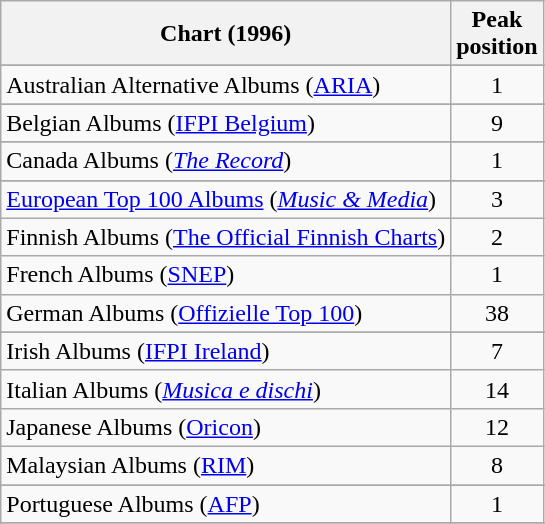<table class="wikitable sortable">
<tr>
<th>Chart (1996)</th>
<th>Peak<br>position</th>
</tr>
<tr>
</tr>
<tr>
<td>Australian Alternative Albums (<a href='#'>ARIA</a>)</td>
<td align="center">1</td>
</tr>
<tr>
</tr>
<tr>
<td>Belgian Albums (<a href='#'>IFPI Belgium</a>)</td>
<td align="center">9</td>
</tr>
<tr>
</tr>
<tr>
</tr>
<tr>
</tr>
<tr>
<td>Canada Albums (<em><a href='#'>The Record</a></em>)</td>
<td style="text-align:center;">1</td>
</tr>
<tr>
</tr>
<tr>
<td><a href='#'>European Top 100 Albums</a> (<em><a href='#'>Music & Media</a></em>)</td>
<td style="text-align:center;">3</td>
</tr>
<tr>
<td>Finnish Albums (<a href='#'>The Official Finnish Charts</a>)</td>
<td style="text-align:center;">2</td>
</tr>
<tr>
<td>French Albums (<a href='#'>SNEP</a>)</td>
<td align="center">1</td>
</tr>
<tr>
<td>German Albums (<a href='#'>Offizielle Top 100</a>)</td>
<td align="center">38</td>
</tr>
<tr>
</tr>
<tr>
<td>Irish Albums (<a href='#'>IFPI Ireland</a>)</td>
<td align="center">7</td>
</tr>
<tr>
<td>Italian Albums (<em><a href='#'>Musica e dischi</a></em>)</td>
<td align="center">14</td>
</tr>
<tr>
<td>Japanese Albums (<a href='#'>Oricon</a>)</td>
<td align="center">12</td>
</tr>
<tr>
<td>Malaysian Albums (<a href='#'>RIM</a>)</td>
<td style="text-align:center;">8</td>
</tr>
<tr>
</tr>
<tr>
</tr>
<tr>
<td>Portuguese Albums (<a href='#'>AFP</a>)</td>
<td style="text-align:center;">1</td>
</tr>
<tr>
</tr>
<tr>
</tr>
<tr>
</tr>
<tr>
</tr>
<tr>
</tr>
<tr>
</tr>
<tr>
</tr>
</table>
